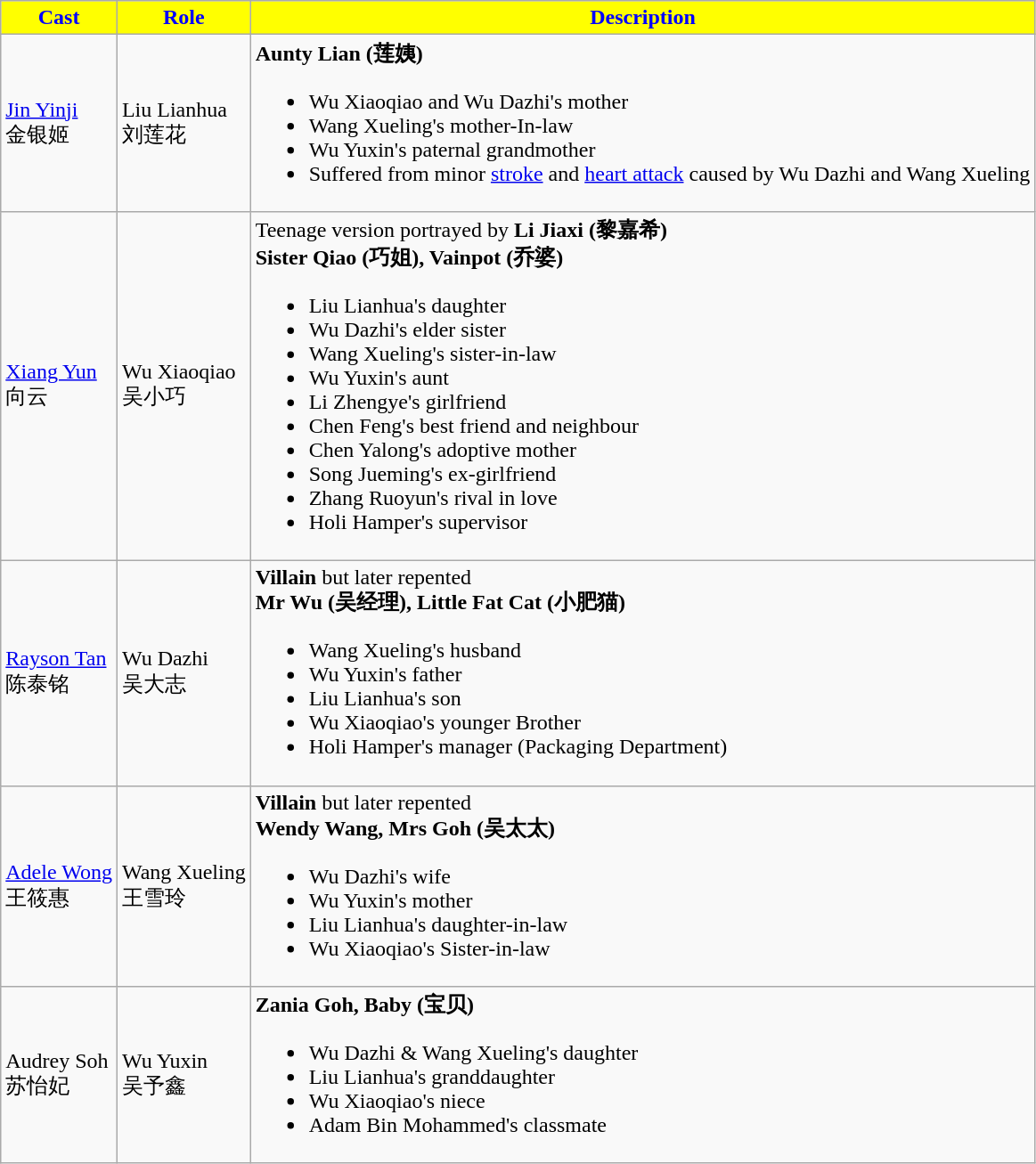<table class="wikitable">
<tr>
<th style="background:yellow; color:blue">Cast</th>
<th style="background:yellow; color:blue">Role</th>
<th style="background:yellow; color:blue">Description</th>
</tr>
<tr>
<td><a href='#'>Jin Yinji</a> <br> 金银姬</td>
<td>Liu Lianhua <br> 刘莲花</td>
<td><strong>Aunty Lian (莲姨)</strong><br><ul><li>Wu Xiaoqiao and Wu Dazhi's mother</li><li>Wang Xueling's mother-In-law</li><li>Wu Yuxin's paternal grandmother</li><li>Suffered from minor <a href='#'>stroke</a> and <a href='#'>heart attack</a> caused by Wu Dazhi and Wang Xueling</li></ul></td>
</tr>
<tr>
<td><a href='#'>Xiang Yun</a> <br> 向云</td>
<td>Wu Xiaoqiao <br> 吴小巧</td>
<td>Teenage version portrayed by <strong>Li Jiaxi (黎嘉希)</strong> <br> <strong>Sister Qiao (巧姐), Vainpot (乔婆)</strong><br><ul><li>Liu Lianhua's daughter</li><li>Wu Dazhi's elder sister</li><li>Wang Xueling's sister-in-law</li><li>Wu Yuxin's aunt</li><li>Li Zhengye's girlfriend</li><li>Chen Feng's best friend and neighbour</li><li>Chen Yalong's adoptive mother</li><li>Song Jueming's ex-girlfriend</li><li>Zhang Ruoyun's rival in love</li><li>Holi Hamper's supervisor</li></ul></td>
</tr>
<tr>
<td><a href='#'>Rayson Tan</a> <br> 陈泰铭</td>
<td>Wu Dazhi <br> 吴大志</td>
<td><strong>Villain</strong> but later repented<br><strong>Mr Wu (吴经理), Little Fat Cat (小肥猫)</strong><br><ul><li>Wang Xueling's husband</li><li>Wu Yuxin's father</li><li>Liu Lianhua's son</li><li>Wu Xiaoqiao's younger Brother</li><li>Holi Hamper's manager (Packaging Department)</li></ul></td>
</tr>
<tr>
<td><a href='#'>Adele Wong</a> <br> 王筱惠</td>
<td>Wang Xueling <br> 王雪玲</td>
<td><strong>Villain</strong> but later repented <br><strong>Wendy Wang, Mrs Goh (吴太太)</strong><br><ul><li>Wu Dazhi's wife</li><li>Wu Yuxin's mother</li><li>Liu Lianhua's daughter-in-law</li><li>Wu Xiaoqiao's Sister-in-law</li></ul></td>
</tr>
<tr>
<td>Audrey Soh <br> 苏怡妃</td>
<td>Wu Yuxin <br> 吴予鑫</td>
<td><strong>Zania Goh, Baby (宝贝)</strong><br><ul><li>Wu Dazhi & Wang Xueling's daughter</li><li>Liu Lianhua's granddaughter</li><li>Wu Xiaoqiao's niece</li><li>Adam Bin Mohammed's classmate</li></ul></td>
</tr>
</table>
